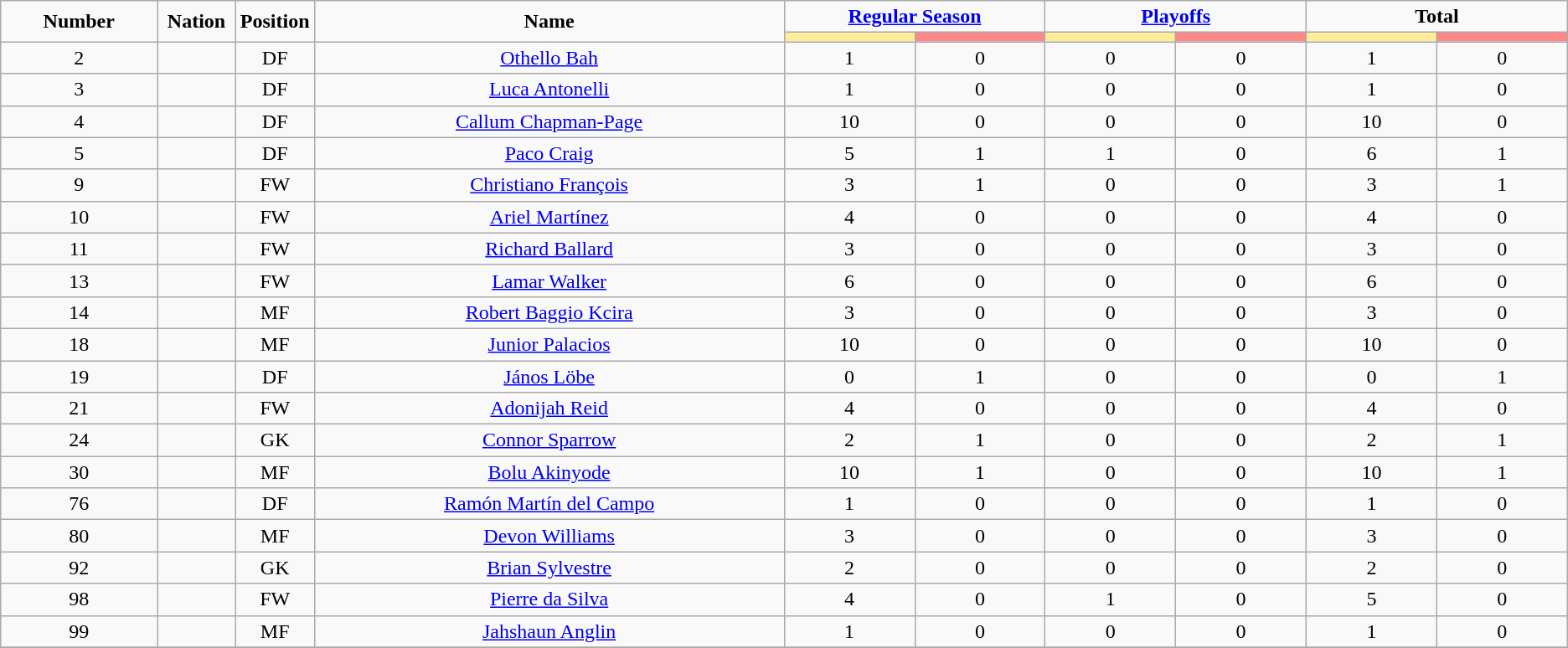<table class="wikitable" style="text-align:center;">
<tr>
<td rowspan="2"  style="width:10%; text-align:center;"><strong>Number</strong></td>
<td rowspan="2"  style="width:5%; text-align:center;"><strong>Nation</strong></td>
<td rowspan="2"  style="width:5%; text-align:center;"><strong>Position</strong></td>
<td rowspan="2"  style="width:30%; text-align:center;"><strong>Name</strong></td>
<td colspan="2" style="text-align:center;"><strong><a href='#'>Regular Season</a></strong></td>
<td colspan="2" style="text-align:center;"><strong><a href='#'>Playoffs</a></strong></td>
<td colspan="2" style="text-align:center;"><strong>Total</strong></td>
</tr>
<tr>
<th style="width:60px; background:#fe9;"></th>
<th style="width:60px; background:#ff8888;"></th>
<th style="width:60px; background:#fe9;"></th>
<th style="width:60px; background:#ff8888;"></th>
<th style="width:60px; background:#fe9;"></th>
<th style="width:60px; background:#ff8888;"></th>
</tr>
<tr>
<td>2</td>
<td></td>
<td>DF</td>
<td><a href='#'>Othello Bah</a></td>
<td>1</td>
<td>0</td>
<td>0</td>
<td>0</td>
<td>1</td>
<td>0</td>
</tr>
<tr>
<td>3</td>
<td></td>
<td>DF</td>
<td><a href='#'>Luca Antonelli</a></td>
<td>1</td>
<td>0</td>
<td>0</td>
<td>0</td>
<td>1</td>
<td>0</td>
</tr>
<tr>
<td>4</td>
<td></td>
<td>DF</td>
<td><a href='#'>Callum Chapman-Page</a></td>
<td>10</td>
<td>0</td>
<td>0</td>
<td>0</td>
<td>10</td>
<td>0</td>
</tr>
<tr>
<td>5</td>
<td></td>
<td>DF</td>
<td><a href='#'>Paco Craig</a></td>
<td>5</td>
<td>1</td>
<td>1</td>
<td>0</td>
<td>6</td>
<td>1</td>
</tr>
<tr>
<td>9</td>
<td></td>
<td>FW</td>
<td><a href='#'>Christiano François</a></td>
<td>3</td>
<td>1</td>
<td>0</td>
<td>0</td>
<td>3</td>
<td>1</td>
</tr>
<tr>
<td>10</td>
<td></td>
<td>FW</td>
<td><a href='#'>Ariel Martínez</a></td>
<td>4</td>
<td>0</td>
<td>0</td>
<td>0</td>
<td>4</td>
<td>0</td>
</tr>
<tr>
<td>11</td>
<td></td>
<td>FW</td>
<td><a href='#'>Richard Ballard</a></td>
<td>3</td>
<td>0</td>
<td>0</td>
<td>0</td>
<td>3</td>
<td>0</td>
</tr>
<tr>
<td>13</td>
<td></td>
<td>FW</td>
<td><a href='#'>Lamar Walker</a></td>
<td>6</td>
<td>0</td>
<td>0</td>
<td>0</td>
<td>6</td>
<td>0</td>
</tr>
<tr>
<td>14</td>
<td></td>
<td>MF</td>
<td><a href='#'>Robert Baggio Kcira</a></td>
<td>3</td>
<td>0</td>
<td>0</td>
<td>0</td>
<td>3</td>
<td>0</td>
</tr>
<tr>
<td>18</td>
<td></td>
<td>MF</td>
<td><a href='#'>Junior Palacios</a></td>
<td>10</td>
<td>0</td>
<td>0</td>
<td>0</td>
<td>10</td>
<td>0</td>
</tr>
<tr>
<td>19</td>
<td></td>
<td>DF</td>
<td><a href='#'>János Löbe</a></td>
<td>0</td>
<td>1</td>
<td>0</td>
<td>0</td>
<td>0</td>
<td>1</td>
</tr>
<tr>
<td>21</td>
<td></td>
<td>FW</td>
<td><a href='#'>Adonijah Reid</a></td>
<td>4</td>
<td>0</td>
<td>0</td>
<td>0</td>
<td>4</td>
<td>0</td>
</tr>
<tr>
<td>24</td>
<td></td>
<td>GK</td>
<td><a href='#'>Connor Sparrow</a></td>
<td>2</td>
<td>1</td>
<td>0</td>
<td>0</td>
<td>2</td>
<td>1</td>
</tr>
<tr>
<td>30</td>
<td></td>
<td>MF</td>
<td><a href='#'>Bolu Akinyode</a></td>
<td>10</td>
<td>1</td>
<td>0</td>
<td>0</td>
<td>10</td>
<td>1</td>
</tr>
<tr>
<td>76</td>
<td></td>
<td>DF</td>
<td><a href='#'>Ramón Martín del Campo</a></td>
<td>1</td>
<td>0</td>
<td>0</td>
<td>0</td>
<td>1</td>
<td>0</td>
</tr>
<tr>
<td>80</td>
<td></td>
<td>MF</td>
<td><a href='#'>Devon Williams</a></td>
<td>3</td>
<td>0</td>
<td>0</td>
<td>0</td>
<td>3</td>
<td>0</td>
</tr>
<tr>
<td>92</td>
<td></td>
<td>GK</td>
<td><a href='#'>Brian Sylvestre</a></td>
<td>2</td>
<td>0</td>
<td>0</td>
<td>0</td>
<td>2</td>
<td>0</td>
</tr>
<tr>
<td>98</td>
<td></td>
<td>FW</td>
<td><a href='#'>Pierre da Silva</a></td>
<td>4</td>
<td>0</td>
<td>1</td>
<td>0</td>
<td>5</td>
<td>0</td>
</tr>
<tr>
<td>99</td>
<td></td>
<td>MF</td>
<td><a href='#'>Jahshaun Anglin</a></td>
<td>1</td>
<td>0</td>
<td>0</td>
<td>0</td>
<td>1</td>
<td>0</td>
</tr>
<tr>
</tr>
</table>
